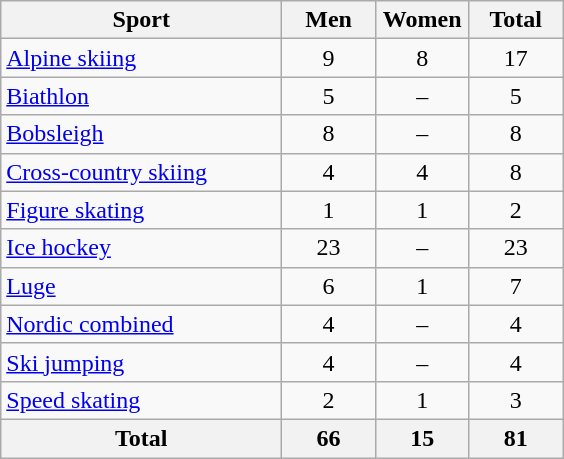<table class="wikitable sortable" style="text-align:center;">
<tr>
<th width=180>Sport</th>
<th width=55>Men</th>
<th width=55>Women</th>
<th width=55>Total</th>
</tr>
<tr>
<td align=left><a href='#'>Alpine skiing</a></td>
<td>9</td>
<td>8</td>
<td>17</td>
</tr>
<tr>
<td align=left><a href='#'>Biathlon</a></td>
<td>5</td>
<td>–</td>
<td>5</td>
</tr>
<tr>
<td align=left><a href='#'>Bobsleigh</a></td>
<td>8</td>
<td>–</td>
<td>8</td>
</tr>
<tr>
<td align=left><a href='#'>Cross-country skiing</a></td>
<td>4</td>
<td>4</td>
<td>8</td>
</tr>
<tr>
<td align=left><a href='#'>Figure skating</a></td>
<td>1</td>
<td>1</td>
<td>2</td>
</tr>
<tr>
<td align=left><a href='#'>Ice hockey</a></td>
<td>23</td>
<td>–</td>
<td>23</td>
</tr>
<tr>
<td align=left><a href='#'>Luge</a></td>
<td>6</td>
<td>1</td>
<td>7</td>
</tr>
<tr>
<td align=left><a href='#'>Nordic combined</a></td>
<td>4</td>
<td>–</td>
<td>4</td>
</tr>
<tr>
<td align=left><a href='#'>Ski jumping</a></td>
<td>4</td>
<td>–</td>
<td>4</td>
</tr>
<tr>
<td align=left><a href='#'>Speed skating</a></td>
<td>2</td>
<td>1</td>
<td>3</td>
</tr>
<tr>
<th>Total</th>
<th>66</th>
<th>15</th>
<th>81</th>
</tr>
</table>
